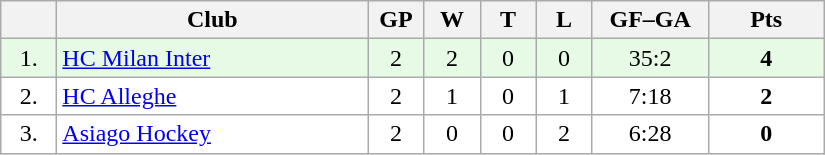<table class="wikitable">
<tr>
<th width="30"></th>
<th width="200">Club</th>
<th width="30">GP</th>
<th width="30">W</th>
<th width="30">T</th>
<th width="30">L</th>
<th width="70">GF–GA</th>
<th width="70">Pts</th>
</tr>
<tr bgcolor="#e6fae6" align="center">
<td>1.</td>
<td align="left"><a href='#'>HC Milan Inter</a></td>
<td>2</td>
<td>2</td>
<td>0</td>
<td>0</td>
<td>35:2</td>
<td><strong>4</strong></td>
</tr>
<tr bgcolor="#FFFFFF" align="center">
<td>2.</td>
<td align="left"><a href='#'>HC Alleghe</a></td>
<td>2</td>
<td>1</td>
<td>0</td>
<td>1</td>
<td>7:18</td>
<td><strong>2</strong></td>
</tr>
<tr bgcolor="#FFFFFF" align="center">
<td>3.</td>
<td align="left"><a href='#'>Asiago Hockey</a></td>
<td>2</td>
<td>0</td>
<td>0</td>
<td>2</td>
<td>6:28</td>
<td><strong>0</strong></td>
</tr>
</table>
